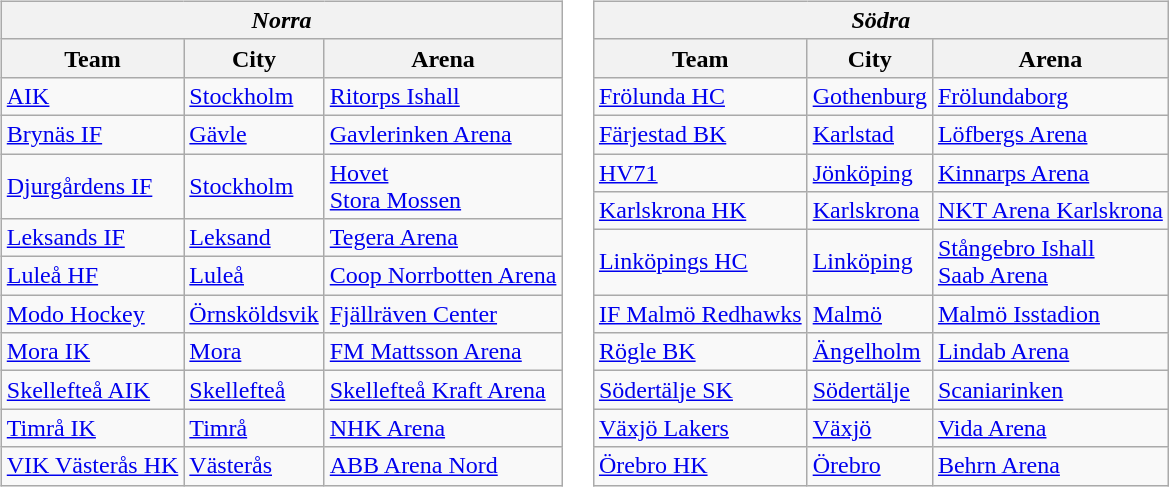<table colspan="2">
<tr>
<td><br><table class="wikitable">
<tr>
<th colspan="3"><em>Norra</em></th>
</tr>
<tr>
<th>Team</th>
<th>City</th>
<th>Arena</th>
</tr>
<tr>
<td><a href='#'>AIK</a></td>
<td><a href='#'>Stockholm</a></td>
<td><a href='#'>Ritorps Ishall</a></td>
</tr>
<tr>
<td><a href='#'>Brynäs IF</a></td>
<td><a href='#'>Gävle</a></td>
<td><a href='#'>Gavlerinken Arena</a></td>
</tr>
<tr>
<td><a href='#'>Djurgårdens IF</a></td>
<td><a href='#'>Stockholm</a></td>
<td><a href='#'>Hovet</a> <br> <a href='#'>Stora Mossen</a></td>
</tr>
<tr>
<td><a href='#'>Leksands IF</a></td>
<td><a href='#'>Leksand</a></td>
<td><a href='#'>Tegera Arena</a></td>
</tr>
<tr>
<td><a href='#'>Luleå HF</a></td>
<td><a href='#'>Luleå</a></td>
<td><a href='#'>Coop Norrbotten Arena</a></td>
</tr>
<tr>
<td><a href='#'>Modo Hockey</a></td>
<td><a href='#'>Örnsköldsvik</a></td>
<td><a href='#'>Fjällräven Center</a></td>
</tr>
<tr>
<td><a href='#'>Mora IK</a></td>
<td><a href='#'>Mora</a></td>
<td><a href='#'>FM Mattsson Arena</a></td>
</tr>
<tr>
<td><a href='#'>Skellefteå AIK</a></td>
<td><a href='#'>Skellefteå</a></td>
<td><a href='#'>Skellefteå Kraft Arena</a></td>
</tr>
<tr>
<td><a href='#'>Timrå IK</a></td>
<td><a href='#'>Timrå</a></td>
<td><a href='#'>NHK Arena</a></td>
</tr>
<tr>
<td><a href='#'>VIK Västerås HK</a></td>
<td><a href='#'>Västerås</a></td>
<td><a href='#'>ABB Arena Nord</a></td>
</tr>
</table>
</td>
<td><br><table class="wikitable">
<tr>
<th colspan="3"><em>Södra</em></th>
</tr>
<tr>
<th>Team</th>
<th>City</th>
<th>Arena</th>
</tr>
<tr>
<td><a href='#'>Frölunda HC</a></td>
<td><a href='#'>Gothenburg</a></td>
<td><a href='#'>Frölundaborg</a></td>
</tr>
<tr>
<td><a href='#'>Färjestad BK</a></td>
<td><a href='#'>Karlstad</a></td>
<td><a href='#'>Löfbergs Arena</a></td>
</tr>
<tr>
<td><a href='#'>HV71</a></td>
<td><a href='#'>Jönköping</a></td>
<td><a href='#'>Kinnarps Arena</a></td>
</tr>
<tr>
<td><a href='#'>Karlskrona HK</a></td>
<td><a href='#'>Karlskrona</a></td>
<td><a href='#'>NKT Arena Karlskrona</a></td>
</tr>
<tr>
<td><a href='#'>Linköpings HC</a></td>
<td><a href='#'>Linköping</a></td>
<td><a href='#'>Stångebro Ishall</a> <br> <a href='#'>Saab Arena</a></td>
</tr>
<tr>
<td><a href='#'>IF Malmö Redhawks</a></td>
<td><a href='#'>Malmö</a></td>
<td><a href='#'>Malmö Isstadion</a></td>
</tr>
<tr>
<td><a href='#'>Rögle BK</a></td>
<td><a href='#'>Ängelholm</a></td>
<td><a href='#'>Lindab Arena</a></td>
</tr>
<tr>
<td><a href='#'>Södertälje SK</a></td>
<td><a href='#'>Södertälje</a></td>
<td><a href='#'>Scaniarinken</a></td>
</tr>
<tr>
<td><a href='#'>Växjö Lakers</a></td>
<td><a href='#'>Växjö</a></td>
<td><a href='#'>Vida Arena</a></td>
</tr>
<tr>
<td><a href='#'>Örebro HK</a></td>
<td><a href='#'>Örebro</a></td>
<td><a href='#'>Behrn Arena</a></td>
</tr>
</table>
</td>
</tr>
</table>
